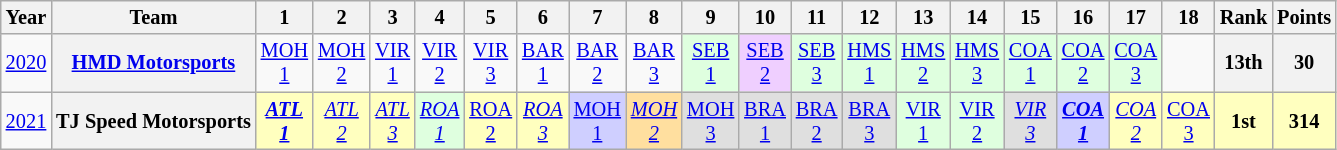<table class="wikitable" style="text-align:center; font-size:85%">
<tr>
<th>Year</th>
<th>Team</th>
<th>1</th>
<th>2</th>
<th>3</th>
<th>4</th>
<th>5</th>
<th>6</th>
<th>7</th>
<th>8</th>
<th>9</th>
<th>10</th>
<th>11</th>
<th>12</th>
<th>13</th>
<th>14</th>
<th>15</th>
<th>16</th>
<th>17</th>
<th>18</th>
<th>Rank</th>
<th>Points</th>
</tr>
<tr>
<td><a href='#'>2020</a></td>
<th nowrap><a href='#'>HMD Motorsports</a></th>
<td style="background:#;"><a href='#'>MOH<br>1</a></td>
<td style="background:#;"><a href='#'>MOH<br>2</a></td>
<td style="background:#;"><a href='#'>VIR<br>1</a></td>
<td style="background:#;"><a href='#'>VIR<br>2</a></td>
<td style="background:#;"><a href='#'>VIR<br>3</a></td>
<td style="background:#;"><a href='#'>BAR<br>1</a></td>
<td style="background:#;"><a href='#'>BAR<br>2</a></td>
<td style="background:#;"><a href='#'>BAR<br>3</a></td>
<td style="background:#DFFFDF;"><a href='#'>SEB<br>1</a><br></td>
<td style="background:#EFCFFF;"><a href='#'>SEB<br>2</a><br></td>
<td style="background:#DFFFDF;"><a href='#'>SEB<br>3</a><br></td>
<td style="background:#DFFFDF;"><a href='#'>HMS<br>1</a><br></td>
<td style="background:#DFFFDF;"><a href='#'>HMS<br>2</a><br></td>
<td style="background:#DFFFDF;"><a href='#'>HMS<br>3</a><br></td>
<td style="background:#DFFFDF;"><a href='#'>COA<br>1</a><br></td>
<td style="background:#DFFFDF;"><a href='#'>COA<br>2</a><br></td>
<td style="background:#DFFFDF;"><a href='#'>COA<br>3</a><br></td>
<td></td>
<th>13th</th>
<th>30</th>
</tr>
<tr>
<td><a href='#'>2021</a></td>
<th nowrap>TJ Speed Motorsports</th>
<td style="background:#FFFFBF;"><strong><em><a href='#'>ATL<br>1</a></em></strong><br></td>
<td style="background:#FFFFBF;"><em><a href='#'>ATL<br>2</a></em><br></td>
<td style="background:#FFFFBF;"><em><a href='#'>ATL<br>3</a></em><br></td>
<td style="background:#DFFFDF;"><em><a href='#'>ROA<br>1</a></em><br></td>
<td style="background:#FFFFBF;"><a href='#'>ROA<br>2</a><br></td>
<td style="background:#FFFFBF;"><em><a href='#'>ROA<br>3</a></em><br></td>
<td style="background:#CFCFFF;"><a href='#'>MOH<br>1</a><br></td>
<td style="background:#FFDF9F;"><em><a href='#'>MOH<br>2</a></em><br></td>
<td style="background:#DFDFDF;"><a href='#'>MOH<br>3</a><br></td>
<td style="background:#DFDFDF;"><a href='#'>BRA<br>1</a><br></td>
<td style="background:#DFDFDF;"><a href='#'>BRA<br>2</a><br></td>
<td style="background:#DFDFDF;"><a href='#'>BRA<br>3</a><br></td>
<td style="background:#DFFFDF;"><a href='#'>VIR<br>1</a><br></td>
<td style="background:#DFFFDF;"><a href='#'>VIR<br>2</a><br></td>
<td style="background:#DFDFDF;"><em><a href='#'>VIR<br>3</a></em><br></td>
<td style="background:#CFCFFF;"><strong><em><a href='#'>COA<br>1</a></em></strong><br></td>
<td style="background:#FFFFBF;"><em><a href='#'>COA<br>2</a></em><br></td>
<td style="background:#FFFFBF;"><a href='#'>COA<br>3</a><br></td>
<th style="background:#FFFFBF;">1st</th>
<th style="background:#FFFFBF;">314</th>
</tr>
</table>
